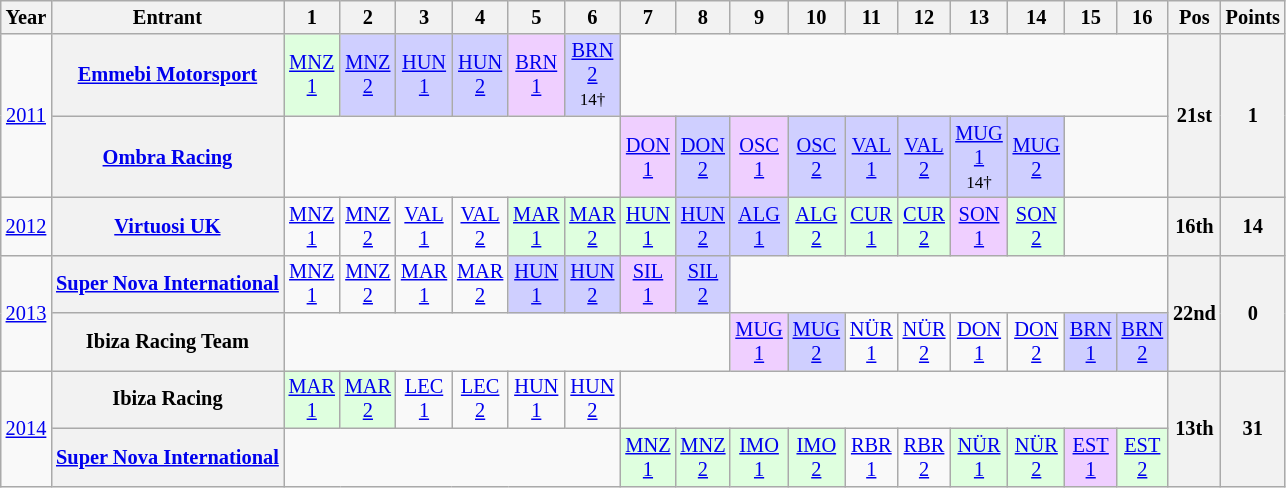<table class="wikitable" style="text-align:center; font-size:85%">
<tr>
<th>Year</th>
<th>Entrant</th>
<th>1</th>
<th>2</th>
<th>3</th>
<th>4</th>
<th>5</th>
<th>6</th>
<th>7</th>
<th>8</th>
<th>9</th>
<th>10</th>
<th>11</th>
<th>12</th>
<th>13</th>
<th>14</th>
<th>15</th>
<th>16</th>
<th>Pos</th>
<th>Points</th>
</tr>
<tr>
<td rowspan=2><a href='#'>2011</a></td>
<th nowrap><a href='#'>Emmebi Motorsport</a></th>
<td style="background:#DFFFDF;"><a href='#'>MNZ<br>1</a><br></td>
<td style="background:#CFCFFF;"><a href='#'>MNZ<br>2</a><br></td>
<td style="background:#CFCFFF;"><a href='#'>HUN<br>1</a><br></td>
<td style="background:#CFCFFF;"><a href='#'>HUN<br>2</a><br></td>
<td style="background:#EFCFFF;"><a href='#'>BRN<br>1</a><br></td>
<td style="background:#CFCFFF;"><a href='#'>BRN<br>2</a><br><small>14†</small></td>
<td colspan=10></td>
<th rowspan=2>21st</th>
<th rowspan=2>1</th>
</tr>
<tr>
<th nowrap><a href='#'>Ombra Racing</a></th>
<td colspan=6></td>
<td style="background:#EFCFFF;"><a href='#'>DON<br>1</a><br></td>
<td style="background:#CFCFFF;"><a href='#'>DON<br>2</a><br></td>
<td style="background:#EFCFFF;"><a href='#'>OSC<br>1</a><br></td>
<td style="background:#CFCFFF;"><a href='#'>OSC<br>2</a><br></td>
<td style="background:#CFCFFF;"><a href='#'>VAL<br>1</a><br></td>
<td style="background:#CFCFFF;"><a href='#'>VAL<br>2</a><br></td>
<td style="background:#CFCFFF;"><a href='#'>MUG<br>1</a><br><small>14†</small></td>
<td style="background:#CFCFFF;"><a href='#'>MUG<br>2</a><br></td>
<td colspan=2></td>
</tr>
<tr>
<td><a href='#'>2012</a></td>
<th nowrap><a href='#'>Virtuosi UK</a></th>
<td><a href='#'>MNZ<br>1</a></td>
<td><a href='#'>MNZ<br>2</a></td>
<td><a href='#'>VAL<br>1</a></td>
<td><a href='#'>VAL<br>2</a></td>
<td style="background:#DFFFDF;"><a href='#'>MAR<br>1</a><br></td>
<td style="background:#DFFFDF;"><a href='#'>MAR<br>2</a><br></td>
<td style="background:#DFFFDF;"><a href='#'>HUN<br>1</a><br></td>
<td style="background:#CFCFFF;"><a href='#'>HUN<br>2</a><br></td>
<td style="background:#CFCFFF;"><a href='#'>ALG<br>1</a><br></td>
<td style="background:#DFFFDF;"><a href='#'>ALG<br>2</a><br></td>
<td style="background:#DFFFDF;"><a href='#'>CUR<br>1</a><br></td>
<td style="background:#DFFFDF;"><a href='#'>CUR<br>2</a><br></td>
<td style="background:#EFCFFF;"><a href='#'>SON<br>1</a><br></td>
<td style="background:#DFFFDF;"><a href='#'>SON<br>2</a><br></td>
<td colspan=2></td>
<th>16th</th>
<th>14</th>
</tr>
<tr>
<td rowspan=2><a href='#'>2013</a></td>
<th nowrap><a href='#'>Super Nova International</a></th>
<td><a href='#'>MNZ<br>1</a></td>
<td><a href='#'>MNZ<br>2</a></td>
<td><a href='#'>MAR<br>1</a></td>
<td><a href='#'>MAR<br>2</a></td>
<td style="background:#CFCFFF;"><a href='#'>HUN<br>1</a><br></td>
<td style="background:#CFCFFF;"><a href='#'>HUN<br>2</a><br></td>
<td style="background:#EFCFFF;"><a href='#'>SIL<br>1</a><br></td>
<td style="background:#CFCFFF;"><a href='#'>SIL<br>2</a><br></td>
<td colspan=8></td>
<th rowspan=2>22nd</th>
<th rowspan=2>0</th>
</tr>
<tr>
<th nowrap>Ibiza Racing Team</th>
<td colspan=8></td>
<td style="background:#EFCFFF;"><a href='#'>MUG<br>1</a><br></td>
<td style="background:#CFCFFF;"><a href='#'>MUG<br>2</a><br></td>
<td><a href='#'>NÜR<br>1</a></td>
<td><a href='#'>NÜR<br>2</a></td>
<td><a href='#'>DON<br>1</a></td>
<td><a href='#'>DON<br>2</a></td>
<td style="background:#CFCFFF;"><a href='#'>BRN<br>1</a><br></td>
<td style="background:#CFCFFF;"><a href='#'>BRN<br>2</a><br></td>
</tr>
<tr>
<td rowspan=2><a href='#'>2014</a></td>
<th nowrap>Ibiza Racing</th>
<td style="background:#DFFFDF;"><a href='#'>MAR<br>1</a><br></td>
<td style="background:#DFFFDF;"><a href='#'>MAR<br>2</a><br></td>
<td><a href='#'>LEC<br>1</a></td>
<td><a href='#'>LEC<br>2</a></td>
<td><a href='#'>HUN<br>1</a></td>
<td><a href='#'>HUN<br>2</a></td>
<td colspan=10></td>
<th rowspan=2>13th</th>
<th rowspan=2>31</th>
</tr>
<tr>
<th nowrap><a href='#'>Super Nova International</a></th>
<td colspan=6></td>
<td style="background:#DFFFDF;"><a href='#'>MNZ<br>1</a><br></td>
<td style="background:#DFFFDF;"><a href='#'>MNZ<br>2</a><br></td>
<td style="background:#DFFFDF;"><a href='#'>IMO<br>1</a><br></td>
<td style="background:#DFFFDF;"><a href='#'>IMO<br>2</a><br></td>
<td><a href='#'>RBR<br>1</a></td>
<td><a href='#'>RBR<br>2</a></td>
<td style="background:#DFFFDF;"><a href='#'>NÜR<br>1</a><br></td>
<td style="background:#DFFFDF;"><a href='#'>NÜR<br>2</a><br></td>
<td style="background:#EFCFFF;"><a href='#'>EST<br>1</a><br></td>
<td style="background:#DFFFDF;"><a href='#'>EST<br>2</a><br></td>
</tr>
</table>
